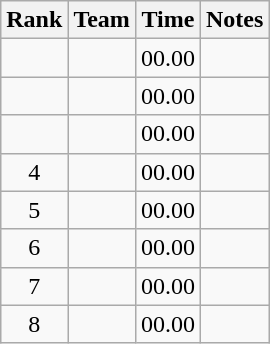<table class="wikitable sortable plainrowheaders" style="text-align:center">
<tr>
<th scope="col">Rank</th>
<th scope="col">Team</th>
<th scope="col">Time</th>
<th scope="col">Notes</th>
</tr>
<tr>
<td></td>
<td></td>
<td>00.00</td>
<td></td>
</tr>
<tr>
<td></td>
<td></td>
<td>00.00</td>
<td></td>
</tr>
<tr>
<td></td>
<td></td>
<td>00.00</td>
<td></td>
</tr>
<tr>
<td>4</td>
<td></td>
<td>00.00</td>
<td></td>
</tr>
<tr>
<td>5</td>
<td></td>
<td>00.00</td>
<td></td>
</tr>
<tr>
<td>6</td>
<td></td>
<td>00.00</td>
<td></td>
</tr>
<tr>
<td>7</td>
<td></td>
<td>00.00</td>
<td></td>
</tr>
<tr>
<td>8</td>
<td></td>
<td>00.00</td>
<td></td>
</tr>
</table>
